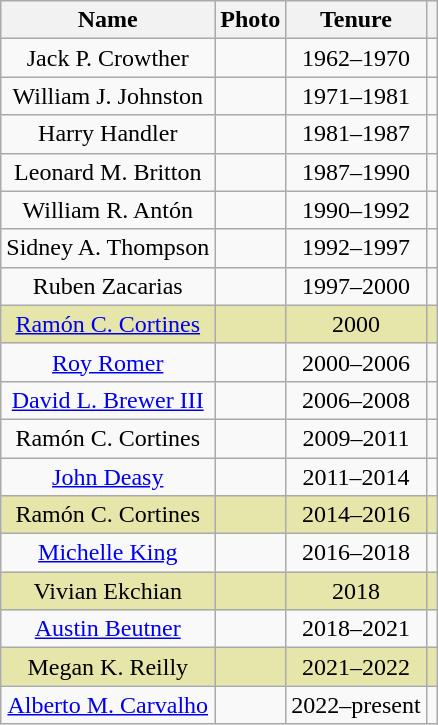<table class="wikitable plainrowheaders" style="text-align:center;">
<tr>
<th>Name</th>
<th>Photo</th>
<th>Tenure</th>
<th></th>
</tr>
<tr>
<td>Jack P. Crowther</td>
<td></td>
<td>1962–1970</td>
<td></td>
</tr>
<tr>
<td>William J. Johnston</td>
<td></td>
<td>1971–1981</td>
<td></td>
</tr>
<tr>
<td>Harry Handler</td>
<td></td>
<td>1981–1987</td>
<td></td>
</tr>
<tr>
<td>Leonard M. Britton</td>
<td></td>
<td>1987–1990</td>
<td></td>
</tr>
<tr>
<td>William R. Antón</td>
<td></td>
<td>1990–1992</td>
<td></td>
</tr>
<tr>
<td>Sidney A. Thompson</td>
<td></td>
<td>1992–1997</td>
<td></td>
</tr>
<tr>
<td>Ruben Zacarias</td>
<td></td>
<td>1997–2000</td>
<td></td>
</tr>
<tr bgcolor=#E6E6AA>
<td><a href='#'>Ramón C. Cortines</a></td>
<td></td>
<td>2000</td>
<td></td>
</tr>
<tr>
<td><a href='#'>Roy Romer</a></td>
<td></td>
<td>2000–2006</td>
<td></td>
</tr>
<tr>
<td><a href='#'>David L. Brewer III</a></td>
<td></td>
<td>2006–2008</td>
<td></td>
</tr>
<tr>
<td>Ramón C. Cortines</td>
<td></td>
<td>2009–2011</td>
<td></td>
</tr>
<tr>
<td><a href='#'>John Deasy</a></td>
<td></td>
<td>2011–2014</td>
<td></td>
</tr>
<tr bgcolor=#E6E6AA>
<td>Ramón C. Cortines</td>
<td></td>
<td>2014–2016</td>
<td></td>
</tr>
<tr>
<td><a href='#'>Michelle King</a></td>
<td></td>
<td>2016–2018</td>
<td></td>
</tr>
<tr bgcolor=#E6E6AA>
<td>Vivian Ekchian</td>
<td></td>
<td>2018</td>
<td></td>
</tr>
<tr>
<td><a href='#'>Austin Beutner</a></td>
<td></td>
<td>2018–2021</td>
<td></td>
</tr>
<tr bgcolor=#E6E6AA>
<td>Megan K. Reilly</td>
<td></td>
<td>2021–2022</td>
<td></td>
</tr>
<tr>
<td><a href='#'>Alberto M. Carvalho</a></td>
<td></td>
<td>2022–present</td>
<td></td>
</tr>
</table>
